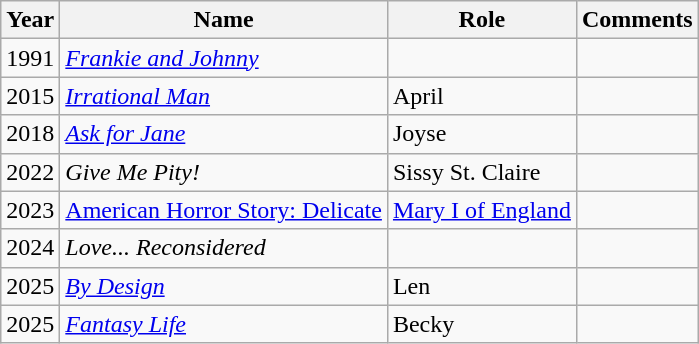<table class="wikitable">
<tr>
<th>Year</th>
<th>Name</th>
<th>Role</th>
<th>Comments</th>
</tr>
<tr>
<td>1991</td>
<td><em><a href='#'>Frankie and Johnny</a></em></td>
<td></td>
<td></td>
</tr>
<tr>
<td>2015</td>
<td><em><a href='#'>Irrational Man</a></em></td>
<td>April</td>
<td></td>
</tr>
<tr>
<td>2018</td>
<td><em><a href='#'>Ask for Jane</a></em></td>
<td>Joyse</td>
<td></td>
</tr>
<tr>
<td>2022</td>
<td><em>Give Me Pity!</em></td>
<td>Sissy St. Claire</td>
<td></td>
</tr>
<tr>
<td>2023</td>
<td><a href='#'>American Horror Story: Delicate</a></td>
<td><a href='#'>Mary I of England</a></td>
<td></td>
</tr>
<tr>
<td>2024</td>
<td><em>Love... Reconsidered</em></td>
<td></td>
<td></td>
</tr>
<tr>
<td>2025</td>
<td><em><a href='#'>By Design</a></em></td>
<td>Len</td>
<td></td>
</tr>
<tr>
<td>2025</td>
<td><em><a href='#'>Fantasy Life</a></em></td>
<td>Becky</td>
<td></td>
</tr>
</table>
